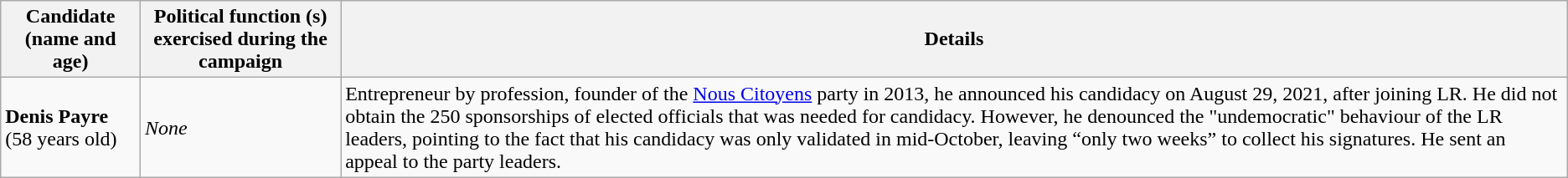<table class="wikitable">
<tr>
<th>Candidate (name and age)</th>
<th>Political function (s) exercised during the campaign</th>
<th>Details</th>
</tr>
<tr>
<td><strong>Denis Payre</strong> (58 years old)</td>
<td><em>None</em></td>
<td>Entrepreneur by profession, founder of the <a href='#'>Nous Citoyens</a> party in 2013, he announced his candidacy on August 29, 2021, after joining LR. He did not obtain the 250 sponsorships of elected officials that was needed for candidacy. However, he denounced the "undemocratic" behaviour of the LR leaders, pointing to the fact that his candidacy was only validated in mid-October, leaving “only two weeks” to collect his signatures. He sent an appeal to the party leaders.</td>
</tr>
</table>
